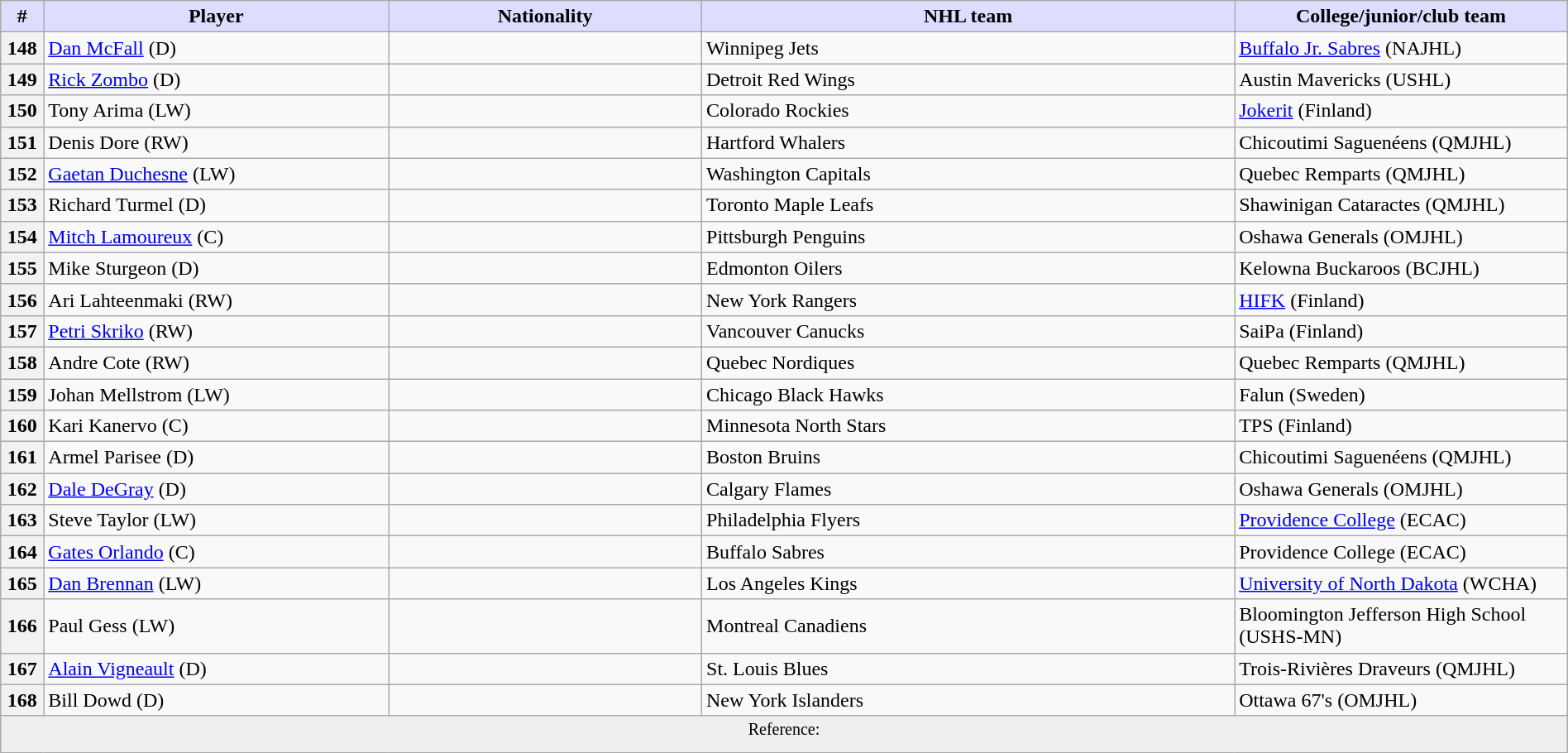<table class="wikitable" style="width: 100%">
<tr>
<th style="background:#ddf; width:2.75%;">#</th>
<th style="background:#ddf; width:22.0%;">Player</th>
<th style="background:#ddf; width:20.0%;">Nationality</th>
<th style="background:#ddf; width:34.0%;">NHL team</th>
<th style="background:#ddf; width:100.0%;">College/junior/club team</th>
</tr>
<tr>
<th>148</th>
<td><a href='#'>Dan McFall</a> (D)</td>
<td></td>
<td>Winnipeg Jets</td>
<td><a href='#'>Buffalo Jr. Sabres</a> (NAJHL)</td>
</tr>
<tr>
<th>149</th>
<td><a href='#'>Rick Zombo</a> (D)</td>
<td></td>
<td>Detroit Red Wings</td>
<td>Austin Mavericks (USHL)</td>
</tr>
<tr>
<th>150</th>
<td>Tony Arima (LW)</td>
<td></td>
<td>Colorado Rockies</td>
<td><a href='#'>Jokerit</a> (Finland)</td>
</tr>
<tr>
<th>151</th>
<td>Denis Dore (RW)</td>
<td></td>
<td>Hartford Whalers</td>
<td>Chicoutimi Saguenéens (QMJHL)</td>
</tr>
<tr>
<th>152</th>
<td><a href='#'>Gaetan Duchesne</a> (LW)</td>
<td></td>
<td>Washington Capitals</td>
<td>Quebec Remparts (QMJHL)</td>
</tr>
<tr>
<th>153</th>
<td>Richard Turmel (D)</td>
<td></td>
<td>Toronto Maple Leafs</td>
<td>Shawinigan Cataractes (QMJHL)</td>
</tr>
<tr>
<th>154</th>
<td><a href='#'>Mitch Lamoureux</a> (C)</td>
<td></td>
<td>Pittsburgh Penguins</td>
<td>Oshawa Generals (OMJHL)</td>
</tr>
<tr>
<th>155</th>
<td>Mike Sturgeon (D)</td>
<td></td>
<td>Edmonton Oilers</td>
<td>Kelowna Buckaroos (BCJHL)</td>
</tr>
<tr>
<th>156</th>
<td>Ari Lahteenmaki (RW)</td>
<td></td>
<td>New York Rangers</td>
<td><a href='#'>HIFK</a> (Finland)</td>
</tr>
<tr>
<th>157</th>
<td><a href='#'>Petri Skriko</a> (RW)</td>
<td></td>
<td>Vancouver Canucks</td>
<td>SaiPa (Finland)</td>
</tr>
<tr>
<th>158</th>
<td>Andre Cote (RW)</td>
<td></td>
<td>Quebec Nordiques</td>
<td>Quebec Remparts (QMJHL)</td>
</tr>
<tr>
<th>159</th>
<td>Johan Mellstrom (LW)</td>
<td></td>
<td>Chicago Black Hawks</td>
<td>Falun (Sweden)</td>
</tr>
<tr>
<th>160</th>
<td>Kari Kanervo (C)</td>
<td></td>
<td>Minnesota North Stars</td>
<td>TPS (Finland)</td>
</tr>
<tr>
<th>161</th>
<td>Armel Parisee (D)</td>
<td></td>
<td>Boston Bruins</td>
<td>Chicoutimi Saguenéens (QMJHL)</td>
</tr>
<tr>
<th>162</th>
<td><a href='#'>Dale DeGray</a> (D)</td>
<td></td>
<td>Calgary  Flames</td>
<td>Oshawa Generals (OMJHL)</td>
</tr>
<tr>
<th>163</th>
<td>Steve Taylor (LW)</td>
<td></td>
<td>Philadelphia Flyers</td>
<td><a href='#'>Providence College</a> (ECAC)</td>
</tr>
<tr>
<th>164</th>
<td><a href='#'>Gates Orlando</a> (C)</td>
<td></td>
<td>Buffalo Sabres</td>
<td>Providence College (ECAC)</td>
</tr>
<tr>
<th>165</th>
<td><a href='#'>Dan Brennan</a> (LW)</td>
<td></td>
<td>Los Angeles Kings</td>
<td><a href='#'>University of North Dakota</a> (WCHA)</td>
</tr>
<tr>
<th>166</th>
<td>Paul Gess (LW)</td>
<td></td>
<td>Montreal Canadiens</td>
<td>Bloomington Jefferson High School (USHS-MN)</td>
</tr>
<tr>
<th>167</th>
<td><a href='#'>Alain Vigneault</a> (D)</td>
<td></td>
<td>St. Louis Blues</td>
<td>Trois-Rivières Draveurs (QMJHL)</td>
</tr>
<tr>
<th>168</th>
<td>Bill Dowd (D)</td>
<td></td>
<td>New York Islanders</td>
<td>Ottawa 67's (OMJHL)</td>
</tr>
<tr>
<td align=center colspan="6" bgcolor="#efefef"><sup>Reference:   </sup></td>
</tr>
</table>
